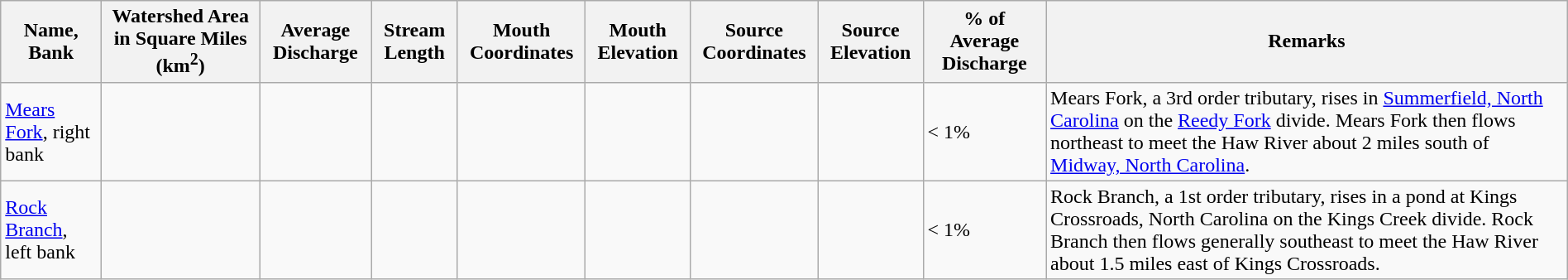<table role="presentation" class="wikitable mw-collapsible mw-collapsed" style="margin:auto;">
<tr>
<th>Name, Bank</th>
<th>Watershed Area in Square Miles (km<sup>2</sup>)</th>
<th>Average Discharge</th>
<th>Stream Length</th>
<th>Mouth Coordinates</th>
<th>Mouth Elevation</th>
<th>Source Coordinates</th>
<th>Source Elevation</th>
<th>% of Average Discharge</th>
<th>Remarks</th>
</tr>
<tr>
<td><a href='#'>Mears Fork</a>, right bank</td>
<td></td>
<td></td>
<td></td>
<td></td>
<td></td>
<td></td>
<td></td>
<td>< 1%</td>
<td>Mears Fork, a 3rd order tributary, rises in <a href='#'>Summerfield, North Carolina</a> on the <a href='#'>Reedy Fork</a> divide.  Mears Fork then flows northeast to meet the Haw River about 2 miles south of <a href='#'>Midway, North Carolina</a>.</td>
</tr>
<tr>
<td><a href='#'>Rock Branch</a>, left bank</td>
<td></td>
<td></td>
<td></td>
<td></td>
<td></td>
<td></td>
<td></td>
<td>< 1%</td>
<td>Rock Branch, a 1st order tributary, rises in a pond at Kings Crossroads, North Carolina on the Kings Creek divide.  Rock Branch then flows generally southeast to meet the Haw River about 1.5 miles east of Kings Crossroads.</td>
</tr>
</table>
